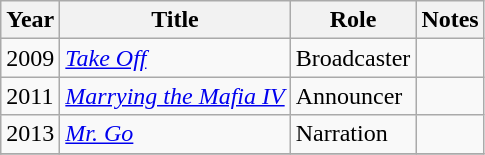<table class="wikitable sortable">
<tr>
<th>Year</th>
<th>Title</th>
<th>Role</th>
<th class="unsortable">Notes</th>
</tr>
<tr>
<td>2009</td>
<td><em><a href='#'>Take Off</a></em></td>
<td>Broadcaster</td>
<td></td>
</tr>
<tr>
<td>2011</td>
<td><em><a href='#'>Marrying the Mafia IV</a></em></td>
<td>Announcer</td>
<td></td>
</tr>
<tr>
<td>2013</td>
<td><em><a href='#'>Mr. Go</a></em></td>
<td>Narration</td>
<td></td>
</tr>
<tr>
</tr>
</table>
